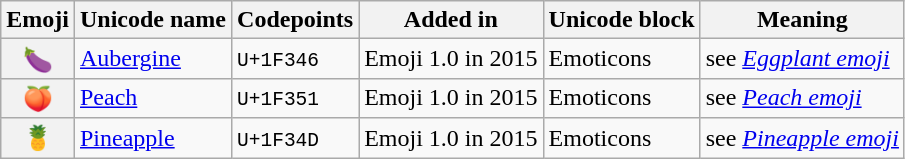<table class="wikitable sortable">
<tr>
<th>Emoji</th>
<th scope="col">Unicode name</th>
<th scope="col">Codepoints</th>
<th scope="col">Added in</th>
<th scope="col">Unicode block</th>
<th scope="col">Meaning</th>
</tr>
<tr>
<th>🍆</th>
<td><a href='#'>Aubergine</a></td>
<td><code>U+1F346</code></td>
<td>Emoji 1.0 in 2015</td>
<td>Emoticons</td>
<td>see <em><a href='#'>Eggplant emoji</a></em></td>
</tr>
<tr>
<th>🍑</th>
<td><a href='#'>Peach</a></td>
<td><code>U+1F351</code></td>
<td>Emoji 1.0 in 2015</td>
<td>Emoticons</td>
<td>see <em><a href='#'>Peach emoji</a></em></td>
</tr>
<tr>
<th>🍍</th>
<td><a href='#'>Pineapple</a></td>
<td><code>U+1F34D</code></td>
<td>Emoji 1.0 in 2015</td>
<td>Emoticons</td>
<td>see <em><a href='#'>Pineapple emoji</a></em></td>
</tr>
</table>
